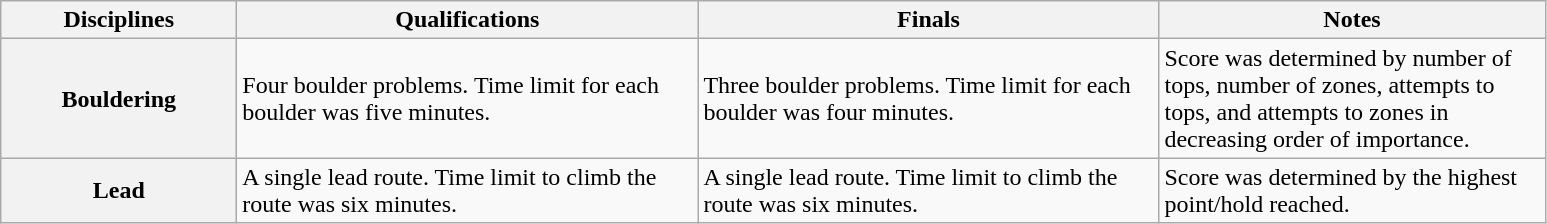<table class="wikitable">
<tr>
<th width="150">Disciplines</th>
<th width="300">Qualifications</th>
<th width="300">Finals</th>
<th width="250">Notes</th>
</tr>
<tr>
<th>Bouldering</th>
<td>Four boulder problems. Time limit for each boulder was five minutes.</td>
<td>Three boulder problems. Time limit for each boulder was four minutes.</td>
<td>Score was determined by number of tops, number of zones, attempts to tops, and attempts to zones in decreasing order of importance.</td>
</tr>
<tr>
<th>Lead</th>
<td>A single lead route. Time limit to climb the route was six minutes.</td>
<td>A single lead route. Time limit to climb the route was six minutes.</td>
<td>Score was determined by the highest point/hold reached.</td>
</tr>
</table>
